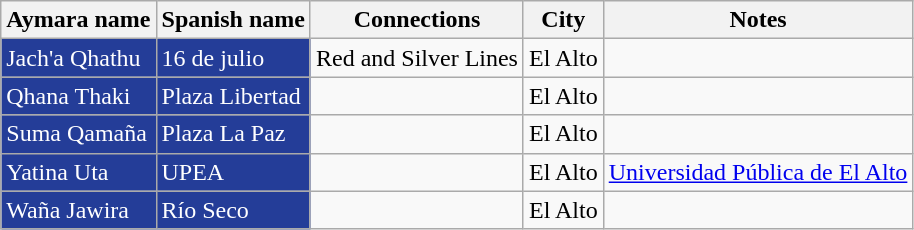<table class="wikitable">
<tr>
<th>Aymara name</th>
<th>Spanish name</th>
<th>Connections</th>
<th>City</th>
<th>Notes</th>
</tr>
<tr>
<td bgcolor="#243D98" style="color:white;">Jach'a Qhathu</td>
<td bgcolor="#243D98" style="color:white;">16 de julio</td>
<td>Red and Silver Lines</td>
<td>El Alto</td>
<td></td>
</tr>
<tr>
<td bgcolor="#243D98" style="color:white;">Qhana Thaki</td>
<td bgcolor="#243D98" style="color:white;">Plaza Libertad</td>
<td></td>
<td>El Alto</td>
<td></td>
</tr>
<tr>
<td bgcolor="#243D98" style="color:white;">Suma Qamaña</td>
<td bgcolor="#243D98" style="color:white;">Plaza La Paz</td>
<td></td>
<td>El Alto</td>
<td></td>
</tr>
<tr>
<td bgcolor="#243D98" style="color:white;">Yatina Uta</td>
<td bgcolor="#243D98" style="color:white;">UPEA</td>
<td></td>
<td>El Alto</td>
<td><a href='#'>Universidad Pública de El Alto</a></td>
</tr>
<tr>
<td bgcolor="#243D98" style="color:white;">Waña Jawira</td>
<td bgcolor="#243D98" style="color:white;">Río Seco</td>
<td></td>
<td>El Alto</td>
<td></td>
</tr>
</table>
